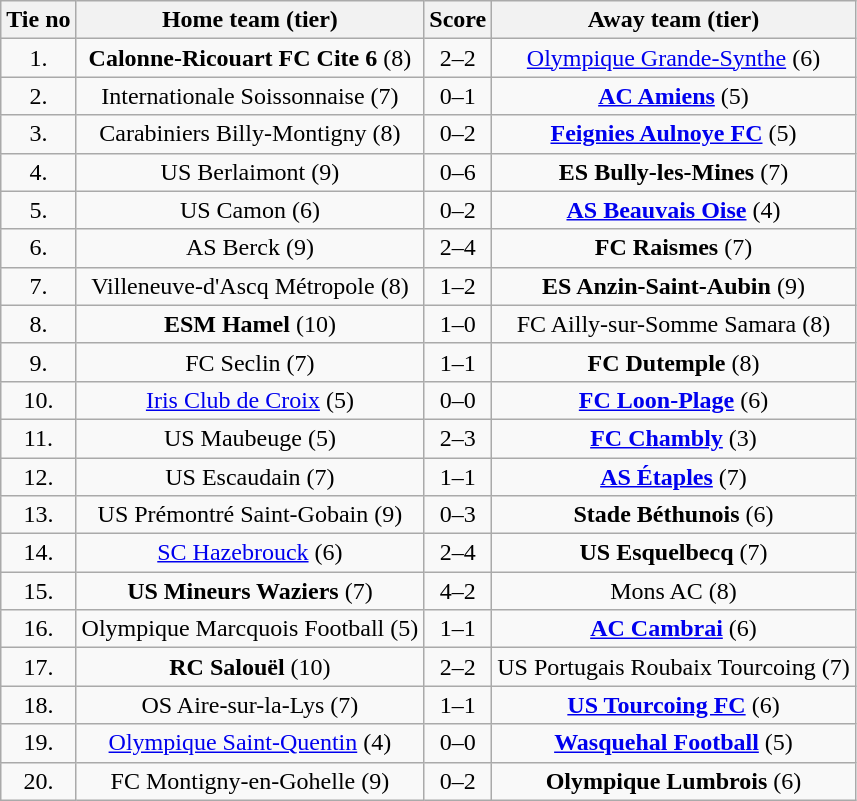<table class="wikitable" style="text-align: center">
<tr>
<th>Tie no</th>
<th>Home team (tier)</th>
<th>Score</th>
<th>Away team (tier)</th>
</tr>
<tr>
<td>1.</td>
<td><strong>Calonne-Ricouart FC Cite 6</strong> (8)</td>
<td>2–2 </td>
<td><a href='#'>Olympique Grande-Synthe</a> (6)</td>
</tr>
<tr>
<td>2.</td>
<td>Internationale Soissonnaise (7)</td>
<td>0–1</td>
<td><strong><a href='#'>AC Amiens</a></strong> (5)</td>
</tr>
<tr>
<td>3.</td>
<td>Carabiniers Billy-Montigny (8)</td>
<td>0–2</td>
<td><strong><a href='#'>Feignies Aulnoye FC</a></strong> (5)</td>
</tr>
<tr>
<td>4.</td>
<td>US Berlaimont (9)</td>
<td>0–6</td>
<td><strong>ES Bully-les-Mines</strong> (7)</td>
</tr>
<tr>
<td>5.</td>
<td>US Camon (6)</td>
<td>0–2</td>
<td><strong><a href='#'>AS Beauvais Oise</a></strong> (4)</td>
</tr>
<tr>
<td>6.</td>
<td>AS Berck (9)</td>
<td>2–4</td>
<td><strong>FC Raismes</strong> (7)</td>
</tr>
<tr>
<td>7.</td>
<td>Villeneuve-d'Ascq Métropole (8)</td>
<td>1–2</td>
<td><strong>ES Anzin-Saint-Aubin</strong> (9)</td>
</tr>
<tr>
<td>8.</td>
<td><strong>ESM Hamel</strong> (10)</td>
<td>1–0</td>
<td>FC Ailly-sur-Somme Samara (8)</td>
</tr>
<tr>
<td>9.</td>
<td>FC Seclin (7)</td>
<td>1–1 </td>
<td><strong>FC Dutemple</strong> (8)</td>
</tr>
<tr>
<td>10.</td>
<td><a href='#'>Iris Club de Croix</a> (5)</td>
<td>0–0 </td>
<td><strong><a href='#'>FC Loon-Plage</a></strong> (6)</td>
</tr>
<tr>
<td>11.</td>
<td>US Maubeuge (5)</td>
<td>2–3</td>
<td><strong><a href='#'>FC Chambly</a></strong> (3)</td>
</tr>
<tr>
<td>12.</td>
<td>US Escaudain (7)</td>
<td>1–1 </td>
<td><strong><a href='#'>AS Étaples</a></strong> (7)</td>
</tr>
<tr>
<td>13.</td>
<td>US Prémontré Saint-Gobain (9)</td>
<td>0–3</td>
<td><strong>Stade Béthunois</strong> (6)</td>
</tr>
<tr>
<td>14.</td>
<td><a href='#'>SC Hazebrouck</a> (6)</td>
<td>2–4</td>
<td><strong>US Esquelbecq</strong> (7)</td>
</tr>
<tr>
<td>15.</td>
<td><strong>US Mineurs Waziers</strong> (7)</td>
<td>4–2</td>
<td>Mons AC (8)</td>
</tr>
<tr>
<td>16.</td>
<td>Olympique Marcquois Football (5)</td>
<td>1–1 </td>
<td><strong><a href='#'>AC Cambrai</a></strong> (6)</td>
</tr>
<tr>
<td>17.</td>
<td><strong>RC Salouël</strong> (10)</td>
<td>2–2 </td>
<td>US Portugais Roubaix Tourcoing (7)</td>
</tr>
<tr>
<td>18.</td>
<td>OS Aire-sur-la-Lys (7)</td>
<td>1–1 </td>
<td><strong><a href='#'>US Tourcoing FC</a></strong> (6)</td>
</tr>
<tr>
<td>19.</td>
<td><a href='#'>Olympique Saint-Quentin</a> (4)</td>
<td>0–0 </td>
<td><strong><a href='#'>Wasquehal Football</a></strong> (5)</td>
</tr>
<tr>
<td>20.</td>
<td>FC Montigny-en-Gohelle (9)</td>
<td>0–2</td>
<td><strong>Olympique Lumbrois</strong> (6)</td>
</tr>
</table>
